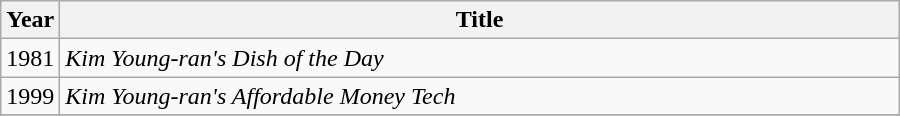<table class="wikitable" style="width:600px">
<tr>
<th width=10>Year</th>
<th>Title</th>
</tr>
<tr>
<td>1981</td>
<td><em>Kim Young-ran's Dish of the Day</em></td>
</tr>
<tr>
<td>1999</td>
<td><em>Kim Young-ran's Affordable Money Tech</em></td>
</tr>
<tr>
</tr>
</table>
